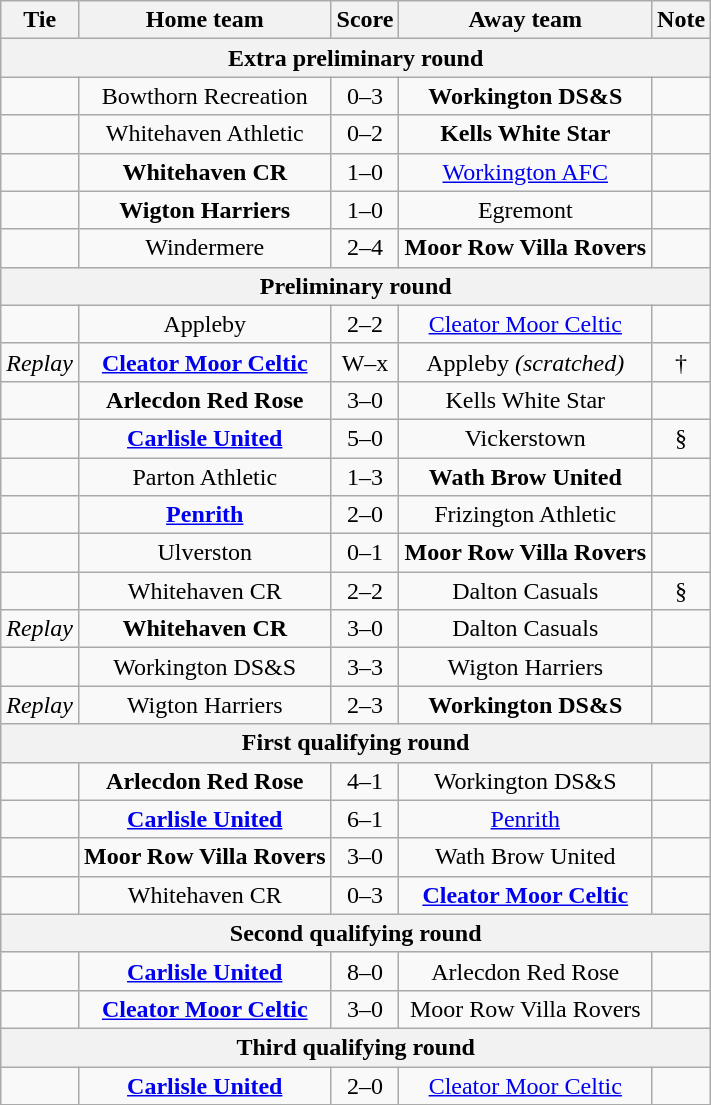<table class="wikitable" style="text-align:center;">
<tr>
<th>Tie</th>
<th>Home team</th>
<th>Score</th>
<th>Away team</th>
<th>Note</th>
</tr>
<tr>
<th colspan=5>Extra preliminary round</th>
</tr>
<tr>
<td></td>
<td>Bowthorn Recreation</td>
<td>0–3</td>
<td><strong>Workington DS&S</strong></td>
<td></td>
</tr>
<tr>
<td></td>
<td>Whitehaven Athletic</td>
<td>0–2</td>
<td><strong>Kells White Star</strong></td>
<td></td>
</tr>
<tr>
<td></td>
<td><strong>Whitehaven CR</strong></td>
<td>1–0</td>
<td><a href='#'>Workington AFC</a></td>
<td></td>
</tr>
<tr>
<td></td>
<td><strong>Wigton Harriers</strong></td>
<td>1–0</td>
<td>Egremont</td>
<td></td>
</tr>
<tr>
<td></td>
<td>Windermere</td>
<td>2–4</td>
<td><strong>Moor Row Villa Rovers</strong></td>
<td></td>
</tr>
<tr>
<th colspan=5>Preliminary round</th>
</tr>
<tr>
<td></td>
<td>Appleby</td>
<td>2–2</td>
<td><a href='#'>Cleator Moor Celtic</a></td>
<td></td>
</tr>
<tr>
<td><em>Replay</em></td>
<td><strong><a href='#'>Cleator Moor Celtic</a></strong></td>
<td>W–x</td>
<td>Appleby <em>(scratched)</em></td>
<td>†</td>
</tr>
<tr>
<td></td>
<td><strong>Arlecdon Red Rose</strong></td>
<td>3–0</td>
<td>Kells White Star</td>
<td></td>
</tr>
<tr>
<td></td>
<td><strong><a href='#'>Carlisle United</a></strong></td>
<td>5–0</td>
<td>Vickerstown</td>
<td>§</td>
</tr>
<tr>
<td></td>
<td>Parton Athletic</td>
<td>1–3</td>
<td><strong>Wath Brow United</strong></td>
<td></td>
</tr>
<tr>
<td></td>
<td><strong><a href='#'>Penrith</a></strong></td>
<td>2–0</td>
<td>Frizington Athletic</td>
<td></td>
</tr>
<tr>
<td></td>
<td>Ulverston</td>
<td>0–1</td>
<td><strong>Moor Row Villa Rovers</strong></td>
<td></td>
</tr>
<tr>
<td></td>
<td>Whitehaven CR</td>
<td>2–2</td>
<td>Dalton Casuals</td>
<td>§</td>
</tr>
<tr>
<td><em>Replay</em></td>
<td><strong>Whitehaven CR</strong></td>
<td>3–0</td>
<td>Dalton Casuals</td>
<td></td>
</tr>
<tr>
<td></td>
<td>Workington DS&S</td>
<td>3–3</td>
<td>Wigton Harriers</td>
<td></td>
</tr>
<tr>
<td><em>Replay</em></td>
<td>Wigton Harriers</td>
<td>2–3</td>
<td><strong>Workington DS&S</strong></td>
<td></td>
</tr>
<tr>
<th colspan=5>First qualifying round</th>
</tr>
<tr>
<td></td>
<td><strong>Arlecdon Red Rose</strong></td>
<td>4–1</td>
<td>Workington DS&S</td>
<td></td>
</tr>
<tr>
<td></td>
<td><strong><a href='#'>Carlisle United</a></strong></td>
<td>6–1</td>
<td><a href='#'>Penrith</a></td>
<td></td>
</tr>
<tr>
<td></td>
<td><strong>Moor Row Villa Rovers</strong></td>
<td>3–0</td>
<td>Wath Brow United</td>
<td></td>
</tr>
<tr>
<td></td>
<td>Whitehaven CR</td>
<td>0–3</td>
<td><strong><a href='#'>Cleator Moor Celtic</a></strong></td>
<td></td>
</tr>
<tr>
<th colspan=5>Second qualifying round</th>
</tr>
<tr>
<td></td>
<td><strong><a href='#'>Carlisle United</a></strong></td>
<td>8–0</td>
<td>Arlecdon Red Rose</td>
<td></td>
</tr>
<tr>
<td></td>
<td><strong><a href='#'>Cleator Moor Celtic</a></strong></td>
<td>3–0</td>
<td>Moor Row Villa Rovers</td>
<td></td>
</tr>
<tr>
<th colspan=5>Third qualifying round</th>
</tr>
<tr>
<td></td>
<td><strong><a href='#'>Carlisle United</a></strong></td>
<td>2–0</td>
<td><a href='#'>Cleator Moor Celtic</a></td>
<td></td>
</tr>
<tr>
</tr>
</table>
